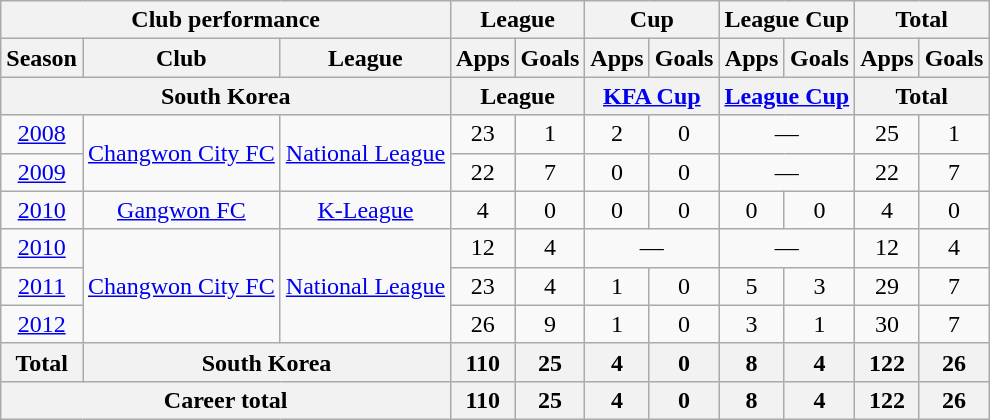<table class="wikitable" style="text-align:center">
<tr>
<th colspan=3>Club performance</th>
<th colspan=2>League</th>
<th colspan=2>Cup</th>
<th colspan=2>League Cup</th>
<th colspan=2>Total</th>
</tr>
<tr>
<th>Season</th>
<th>Club</th>
<th>League</th>
<th>Apps</th>
<th>Goals</th>
<th>Apps</th>
<th>Goals</th>
<th>Apps</th>
<th>Goals</th>
<th>Apps</th>
<th>Goals</th>
</tr>
<tr>
<th colspan=3>South Korea</th>
<th colspan=2>League</th>
<th colspan=2><a href='#'>KFA Cup</a></th>
<th colspan=2><a href='#'>League Cup</a></th>
<th colspan=2>Total</th>
</tr>
<tr>
<td><a href='#'>2008</a></td>
<td rowspan="2"><a href='#'>Changwon City FC</a></td>
<td rowspan="2"><a href='#'>National League</a></td>
<td>23</td>
<td>1</td>
<td>2</td>
<td>0</td>
<td colspan="2">—</td>
<td>25</td>
<td>1</td>
</tr>
<tr>
<td><a href='#'>2009</a></td>
<td>22</td>
<td>7</td>
<td>0</td>
<td>0</td>
<td colspan="2">—</td>
<td>22</td>
<td>7</td>
</tr>
<tr>
<td><a href='#'>2010</a></td>
<td rowspan=1><a href='#'>Gangwon FC</a></td>
<td rowspan="1"><a href='#'>K-League</a></td>
<td>4</td>
<td>0</td>
<td>0</td>
<td>0</td>
<td>0</td>
<td>0</td>
<td>4</td>
<td>0</td>
</tr>
<tr>
<td><a href='#'>2010</a></td>
<td rowspan=3><a href='#'>Changwon City FC</a></td>
<td rowspan="3"><a href='#'>National League</a></td>
<td>12</td>
<td>4</td>
<td colspan="2">—</td>
<td colspan=2>—</td>
<td>12</td>
<td>4</td>
</tr>
<tr>
<td><a href='#'>2011</a></td>
<td>23</td>
<td>4</td>
<td>1</td>
<td>0</td>
<td>5</td>
<td>3</td>
<td>29</td>
<td>7</td>
</tr>
<tr>
<td><a href='#'>2012</a></td>
<td>26</td>
<td>9</td>
<td>1</td>
<td>0</td>
<td>3</td>
<td>1</td>
<td>30</td>
<td>7</td>
</tr>
<tr>
<th rowspan=1>Total</th>
<th colspan=2>South Korea</th>
<th>110</th>
<th>25</th>
<th>4</th>
<th>0</th>
<th>8</th>
<th>4</th>
<th>122</th>
<th>26</th>
</tr>
<tr>
<th colspan=3>Career total</th>
<th>110</th>
<th>25</th>
<th>4</th>
<th>0</th>
<th>8</th>
<th>4</th>
<th>122</th>
<th>26</th>
</tr>
</table>
